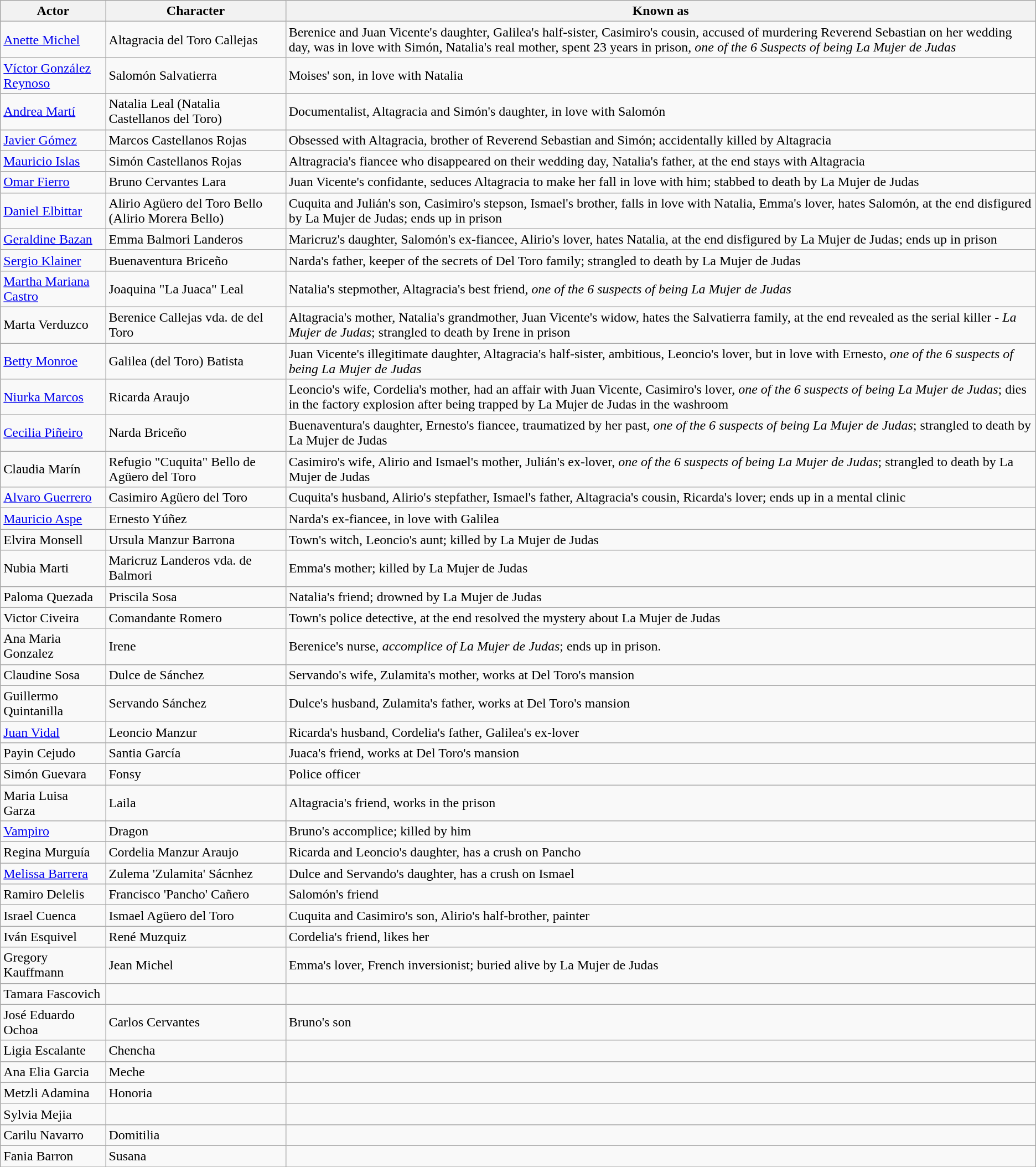<table class="wikitable">
<tr>
<th>Actor</th>
<th>Character</th>
<th>Known as</th>
</tr>
<tr>
<td><a href='#'>Anette Michel</a></td>
<td>Altagracia del Toro Callejas</td>
<td>Berenice and Juan Vicente's daughter, Galilea's half-sister, Casimiro's cousin, accused of murdering Reverend Sebastian on her wedding day, was in love with Simón, Natalia's real mother, spent 23 years in prison, <em>one of the 6 Suspects of being La Mujer de Judas</em></td>
</tr>
<tr>
<td><a href='#'>Víctor González Reynoso</a></td>
<td>Salomón Salvatierra</td>
<td>Moises' son, in love with Natalia</td>
</tr>
<tr>
<td><a href='#'>Andrea Martí</a></td>
<td>Natalia Leal (Natalia Castellanos del Toro)</td>
<td>Documentalist, Altagracia and Simón's daughter, in love with Salomón</td>
</tr>
<tr>
<td><a href='#'>Javier Gómez</a></td>
<td>Marcos Castellanos Rojas</td>
<td>Obsessed with Altagracia, brother of Reverend Sebastian and Simón; accidentally killed by Altagracia</td>
</tr>
<tr>
<td><a href='#'>Mauricio Islas</a></td>
<td>Simón Castellanos Rojas</td>
<td>Altragracia's fiancee who disappeared on their wedding day, Natalia's father, at the end stays with Altagracia</td>
</tr>
<tr>
<td><a href='#'>Omar Fierro</a></td>
<td>Bruno Cervantes Lara</td>
<td>Juan Vicente's confidante, seduces Altagracia to make her fall in love with him; stabbed to death by La Mujer de Judas</td>
</tr>
<tr>
<td><a href='#'>Daniel Elbittar</a></td>
<td>Alirio Agüero del Toro Bello (Alirio Morera Bello)</td>
<td>Cuquita and Julián's son, Casimiro's stepson, Ismael's brother, falls in love with Natalia, Emma's lover, hates Salomón, at the end disfigured by La Mujer de Judas; ends up in prison</td>
</tr>
<tr>
<td><a href='#'>Geraldine Bazan</a></td>
<td>Emma Balmori Landeros</td>
<td>Maricruz's daughter, Salomón's ex-fiancee, Alirio's lover, hates Natalia, at the end disfigured by La Mujer de Judas; ends up in prison</td>
</tr>
<tr>
<td><a href='#'>Sergio Klainer</a></td>
<td>Buenaventura Briceño</td>
<td>Narda's father, keeper of the secrets of Del Toro family; strangled to death by La Mujer de Judas</td>
</tr>
<tr>
<td><a href='#'>Martha Mariana Castro</a></td>
<td>Joaquina "La Juaca" Leal</td>
<td>Natalia's stepmother, Altagracia's best friend, <em>one of the 6 suspects of being La Mujer de Judas</em></td>
</tr>
<tr>
<td>Marta Verduzco</td>
<td>Berenice Callejas vda. de del Toro</td>
<td>Altagracia's mother, Natalia's grandmother, Juan Vicente's widow, hates the Salvatierra family, at the end revealed as the serial killer - <em>La Mujer de Judas</em>; strangled to death by Irene in prison</td>
</tr>
<tr>
<td><a href='#'>Betty Monroe</a></td>
<td>Galilea (del Toro) Batista</td>
<td>Juan Vicente's illegitimate daughter, Altagracia's half-sister, ambitious, Leoncio's lover, but in love with Ernesto, <em>one of the 6 suspects of being La Mujer de Judas</em></td>
</tr>
<tr>
<td><a href='#'>Niurka Marcos</a></td>
<td>Ricarda Araujo</td>
<td>Leoncio's wife, Cordelia's mother, had an affair with Juan Vicente, Casimiro's lover, <em>one of the 6 suspects of being La Mujer de Judas</em>; dies in the factory explosion after being trapped by La Mujer de Judas in the washroom</td>
</tr>
<tr>
<td><a href='#'>Cecilia Piñeiro</a></td>
<td>Narda Briceño</td>
<td>Buenaventura's daughter, Ernesto's fiancee, traumatized by her past, <em>one of the 6 suspects of being La Mujer de Judas</em>; strangled to death by La Mujer de Judas</td>
</tr>
<tr>
<td>Claudia Marín</td>
<td>Refugio "Cuquita" Bello de Agüero del Toro</td>
<td>Casimiro's wife, Alirio and Ismael's mother, Julián's ex-lover, <em>one of the 6 suspects of being La Mujer de Judas</em>; strangled to death by La Mujer de Judas</td>
</tr>
<tr>
<td><a href='#'>Alvaro Guerrero</a></td>
<td>Casimiro Agüero del Toro</td>
<td>Cuquita's husband, Alirio's stepfather, Ismael's father, Altagracia's cousin, Ricarda's lover; ends up in a mental clinic</td>
</tr>
<tr>
<td><a href='#'>Mauricio Aspe</a></td>
<td>Ernesto Yúñez</td>
<td>Narda's ex-fiancee, in love with Galilea</td>
</tr>
<tr>
<td>Elvira Monsell</td>
<td>Ursula Manzur Barrona</td>
<td>Town's witch, Leoncio's aunt; killed by La Mujer de Judas</td>
</tr>
<tr>
<td>Nubia Marti</td>
<td>Maricruz Landeros vda. de Balmori</td>
<td>Emma's mother; killed by La Mujer de Judas</td>
</tr>
<tr>
<td>Paloma Quezada</td>
<td>Priscila Sosa</td>
<td>Natalia's friend; drowned by La Mujer de Judas</td>
</tr>
<tr>
<td>Victor Civeira</td>
<td>Comandante Romero</td>
<td>Town's police detective, at the end resolved the mystery about La Mujer de Judas</td>
</tr>
<tr>
<td>Ana Maria Gonzalez</td>
<td>Irene</td>
<td>Berenice's nurse, <em>accomplice of La Mujer de Judas</em>; ends up in prison.</td>
</tr>
<tr>
<td>Claudine Sosa</td>
<td>Dulce de Sánchez</td>
<td>Servando's wife, Zulamita's mother, works at Del Toro's mansion</td>
</tr>
<tr>
<td>Guillermo Quintanilla</td>
<td>Servando Sánchez</td>
<td>Dulce's husband, Zulamita's father, works at Del Toro's mansion</td>
</tr>
<tr>
<td><a href='#'>Juan Vidal</a></td>
<td>Leoncio Manzur</td>
<td>Ricarda's husband, Cordelia's father, Galilea's ex-lover</td>
</tr>
<tr>
<td>Payin Cejudo</td>
<td>Santia García</td>
<td>Juaca's friend, works at Del Toro's mansion</td>
</tr>
<tr>
<td>Simón Guevara</td>
<td>Fonsy</td>
<td>Police officer</td>
</tr>
<tr>
<td>Maria Luisa Garza</td>
<td>Laila</td>
<td>Altagracia's friend, works in the prison</td>
</tr>
<tr>
<td><a href='#'>Vampiro</a></td>
<td>Dragon</td>
<td>Bruno's accomplice; killed by him</td>
</tr>
<tr>
<td>Regina Murguía</td>
<td>Cordelia Manzur Araujo</td>
<td>Ricarda and Leoncio's daughter, has a crush on Pancho</td>
</tr>
<tr>
<td><a href='#'>Melissa Barrera</a></td>
<td>Zulema 'Zulamita' Sácnhez</td>
<td>Dulce and Servando's daughter, has a crush on Ismael</td>
</tr>
<tr>
<td>Ramiro Delelis</td>
<td>Francisco 'Pancho' Cañero</td>
<td>Salomón's friend</td>
</tr>
<tr>
<td>Israel Cuenca</td>
<td>Ismael Agüero del Toro</td>
<td>Cuquita and Casimiro's son, Alirio's half-brother, painter</td>
</tr>
<tr>
<td>Iván Esquivel</td>
<td>René Muzquiz</td>
<td>Cordelia's friend, likes her</td>
</tr>
<tr>
<td>Gregory Kauffmann</td>
<td>Jean Michel</td>
<td>Emma's lover, French inversionist; buried alive by La Mujer de Judas</td>
</tr>
<tr>
<td>Tamara Fascovich</td>
<td></td>
<td></td>
</tr>
<tr>
<td>José Eduardo Ochoa</td>
<td>Carlos Cervantes</td>
<td>Bruno's son</td>
</tr>
<tr>
<td>Ligia Escalante</td>
<td>Chencha</td>
<td></td>
</tr>
<tr>
<td>Ana Elia Garcia</td>
<td>Meche</td>
<td></td>
</tr>
<tr>
<td>Metzli Adamina</td>
<td>Honoria</td>
<td></td>
</tr>
<tr>
<td>Sylvia Mejia</td>
<td></td>
<td></td>
</tr>
<tr>
<td>Carilu Navarro</td>
<td>Domitilia</td>
<td></td>
</tr>
<tr>
<td>Fania Barron</td>
<td>Susana</td>
<td></td>
</tr>
<tr>
</tr>
</table>
